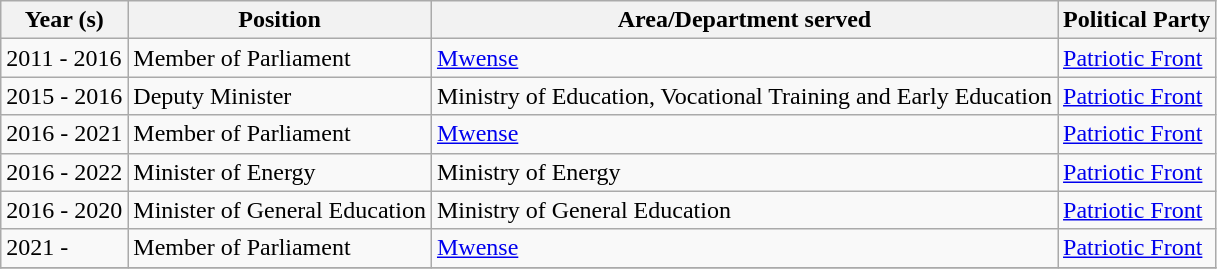<table class="wikitable">
<tr>
<th>Year (s)</th>
<th>Position</th>
<th>Area/Department served</th>
<th>Political Party</th>
</tr>
<tr>
<td>2011 - 2016</td>
<td>Member of Parliament</td>
<td><a href='#'>Mwense</a></td>
<td><a href='#'>Patriotic Front</a></td>
</tr>
<tr>
<td>2015 - 2016</td>
<td>Deputy Minister</td>
<td>Ministry of Education, Vocational Training and Early Education</td>
<td><a href='#'>Patriotic Front</a></td>
</tr>
<tr>
<td>2016 - 2021</td>
<td>Member of Parliament</td>
<td><a href='#'>Mwense</a></td>
<td><a href='#'>Patriotic Front</a></td>
</tr>
<tr>
<td>2016 - 2022</td>
<td>Minister of Energy </td>
<td>Ministry of Energy</td>
<td><a href='#'>Patriotic Front</a></td>
</tr>
<tr>
<td>2016 - 2020</td>
<td>Minister of General Education</td>
<td>Ministry of General Education</td>
<td><a href='#'>Patriotic Front</a></td>
</tr>
<tr>
<td>2021 -</td>
<td>Member of Parliament</td>
<td><a href='#'>Mwense</a></td>
<td><a href='#'>Patriotic Front</a></td>
</tr>
<tr>
</tr>
</table>
